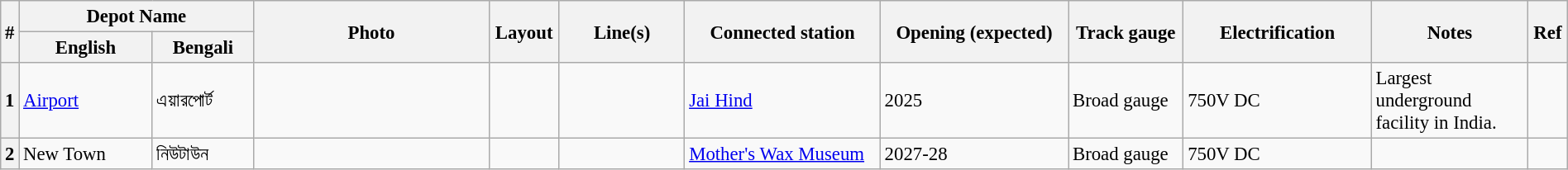<table class="wikitable sortable" width="100%" style="font-size:95%;">
<tr>
<th rowspan="2" width="1%">#</th>
<th colspan="2" width="15%">Depot Name</th>
<th rowspan="2" width="15%">Photo</th>
<th rowspan="2">Layout</th>
<th rowspan="2" width="8%">Line(s)</th>
<th rowspan="2">Connected station</th>
<th rowspan="2" width="12%">Opening (expected)</th>
<th rowspan="2">Track gauge</th>
<th rowspan="2" width="12%">Electrification</th>
<th rowspan="2" width="10%">Notes</th>
<th rowspan="2">Ref</th>
</tr>
<tr>
<th>English</th>
<th>Bengali</th>
</tr>
<tr>
<th>1</th>
<td><a href='#'>Airport</a></td>
<td>এয়ারপোর্ট</td>
<td></td>
<td></td>
<td><br></td>
<td><a href='#'>Jai Hind</a></td>
<td>2025</td>
<td>Broad gauge</td>
<td>750V DC</td>
<td>Largest underground facility in India.</td>
<td></td>
</tr>
<tr>
<th>2</th>
<td>New Town</td>
<td>নিউটাউন</td>
<td></td>
<td></td>
<td></td>
<td><a href='#'>Mother's Wax Museum</a></td>
<td>2027-28</td>
<td>Broad gauge</td>
<td>750V DC</td>
<td></td>
<td></td>
</tr>
</table>
